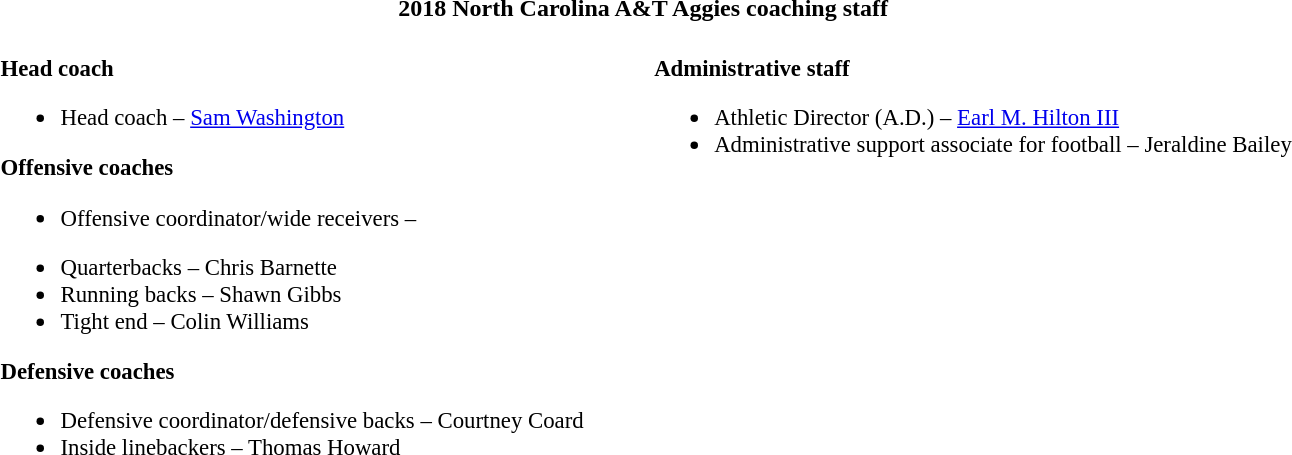<table class="toccolours" style="text-align: left">
<tr align="center">
<th colspan="8" style=><strong>2018 North Carolina A&T Aggies coaching staff</strong></th>
</tr>
<tr>
<td valign = "top"></td>
<td style="font-size: 95%;" valign="top"><br><strong>Head coach</strong><ul><li>Head coach – <a href='#'>Sam Washington</a></li></ul><strong>Offensive coaches</strong><ul><li>Offensive coordinator/wide receivers –</li></ul><ul><li>Quarterbacks – Chris Barnette</li><li>Running backs – Shawn Gibbs</li><li>Tight end – Colin Williams</li></ul><strong>Defensive coaches</strong><ul><li>Defensive coordinator/defensive backs – Courtney Coard</li><li>Inside linebackers – Thomas Howard</li></ul></td>
<td width = "35"> </td>
<td valign = "top"></td>
<td style="font-size: 95%;" valign="top"><br><strong>Administrative staff</strong><ul><li>Athletic Director (A.D.) – <a href='#'>Earl M. Hilton III</a></li><li>Administrative support associate for football – Jeraldine Bailey</li></ul></td>
</tr>
</table>
